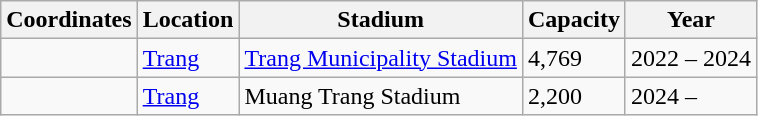<table class="wikitable sortable">
<tr>
<th>Coordinates</th>
<th>Location</th>
<th>Stadium</th>
<th>Capacity</th>
<th>Year</th>
</tr>
<tr>
<td></td>
<td><a href='#'>Trang</a></td>
<td><a href='#'>Trang Municipality Stadium</a></td>
<td>4,769</td>
<td>2022 – 2024</td>
</tr>
<tr>
<td></td>
<td><a href='#'>Trang</a></td>
<td>Muang Trang Stadium</td>
<td>2,200</td>
<td>2024 –</td>
</tr>
</table>
